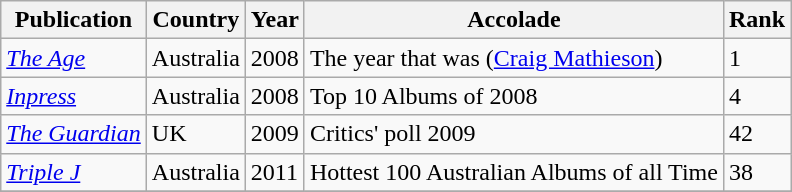<table class="wikitable sortable">
<tr>
<th>Publication</th>
<th>Country</th>
<th>Year</th>
<th>Accolade</th>
<th>Rank</th>
</tr>
<tr>
<td><em><a href='#'>The Age</a></em></td>
<td>Australia</td>
<td>2008</td>
<td>The year that was (<a href='#'>Craig Mathieson</a>)</td>
<td>1</td>
</tr>
<tr>
<td><em><a href='#'>Inpress</a></em></td>
<td>Australia</td>
<td>2008</td>
<td>Top 10 Albums of 2008</td>
<td>4</td>
</tr>
<tr>
<td><em><a href='#'>The Guardian</a></em></td>
<td>UK</td>
<td>2009</td>
<td>Critics' poll 2009</td>
<td>42</td>
</tr>
<tr>
<td><em><a href='#'>Triple J</a></em></td>
<td>Australia</td>
<td>2011</td>
<td>Hottest 100 Australian Albums of all Time</td>
<td>38</td>
</tr>
<tr>
</tr>
</table>
